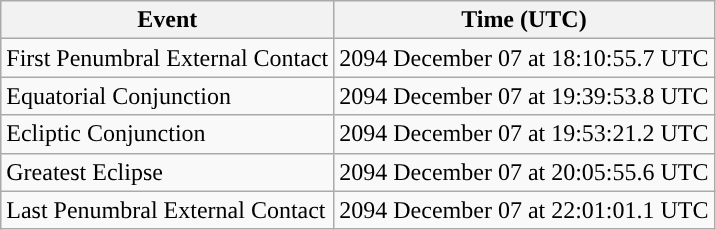<table class="wikitable">
<tr>
<th>Event</th>
<th>Time (UTC)</th>
</tr>
<tr>
<td>First Penumbral External Contact</td>
<td>2094 December 07 at 18:10:55.7 UTC</td>
</tr>
<tr>
<td>Equatorial Conjunction</td>
<td>2094 December 07 at 19:39:53.8 UTC</td>
</tr>
<tr>
<td>Ecliptic Conjunction</td>
<td>2094 December 07 at 19:53:21.2 UTC</td>
</tr>
<tr>
<td>Greatest Eclipse</td>
<td>2094 December 07 at 20:05:55.6 UTC</td>
</tr>
<tr>
<td>Last Penumbral External Contact</td>
<td>2094 December 07 at 22:01:01.1 UTC</td>
</tr>
</table>
